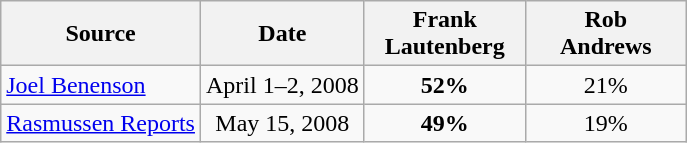<table class="wikitable" style="text-align:center">
<tr>
<th>Source</th>
<th>Date</th>
<th style="width:100px;">Frank<br>Lautenberg</th>
<th style="width:100px;">Rob<br>Andrews</th>
</tr>
<tr>
<td align=left><a href='#'>Joel Benenson</a></td>
<td>April 1–2, 2008</td>
<td><strong>52%</strong></td>
<td>21%</td>
</tr>
<tr>
<td align=left><a href='#'>Rasmussen Reports</a></td>
<td>May 15, 2008</td>
<td><strong>49%</strong></td>
<td>19%</td>
</tr>
</table>
